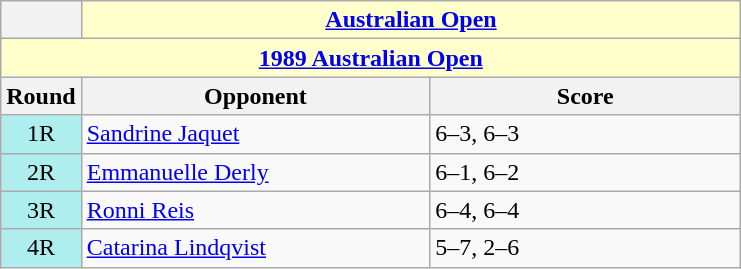<table class="wikitable collapsible collapsed">
<tr>
<th></th>
<th colspan=2 style="background:#ffc;"><a href='#'>Australian Open</a></th>
</tr>
<tr>
<th colspan=3 style="background:#ffc;"><a href='#'>1989 Australian Open</a></th>
</tr>
<tr>
<th>Round</th>
<th width=225>Opponent</th>
<th width=200>Score</th>
</tr>
<tr>
<td style="text-align:center; background:#afeeee;">1R</td>
<td> <a href='#'>Sandrine Jaquet</a></td>
<td>6–3, 6–3</td>
</tr>
<tr>
<td style="text-align:center; background:#afeeee;">2R</td>
<td> <a href='#'>Emmanuelle Derly</a></td>
<td>6–1, 6–2</td>
</tr>
<tr>
<td style="text-align:center; background:#afeeee;">3R</td>
<td> <a href='#'>Ronni Reis</a></td>
<td>6–4, 6–4</td>
</tr>
<tr>
<td style="text-align:center; background:#afeeee;">4R</td>
<td> <a href='#'>Catarina Lindqvist</a></td>
<td>5–7, 2–6</td>
</tr>
</table>
